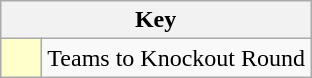<table class="wikitable" style="text-align: center;">
<tr>
<th colspan=2>Key</th>
</tr>
<tr>
<td style="background:#ffffcc; width:20px;"></td>
<td align=left>Teams to Knockout Round</td>
</tr>
</table>
